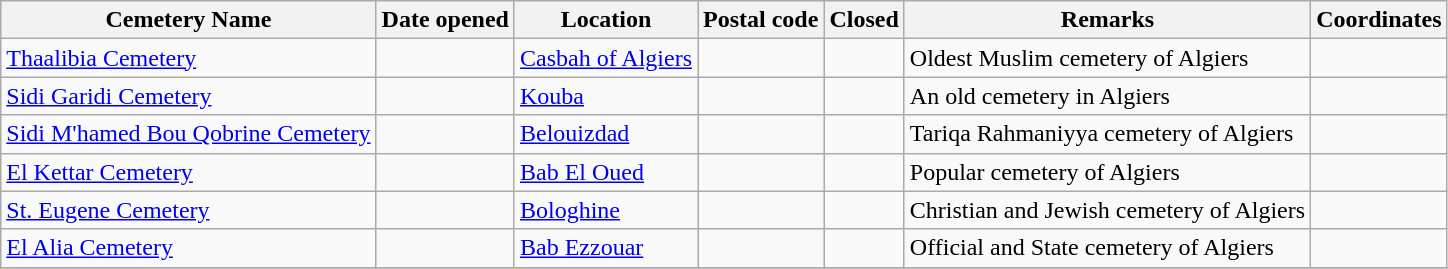<table class="wikitable sortable">
<tr>
<th>Cemetery Name</th>
<th>Date opened</th>
<th>Location</th>
<th>Postal code</th>
<th>Closed</th>
<th>Remarks</th>
<th>Coordinates</th>
</tr>
<tr>
<td><a href='#'>Thaalibia Cemetery</a></td>
<td></td>
<td><a href='#'>Casbah of Algiers</a></td>
<td></td>
<td></td>
<td>Oldest Muslim cemetery of Algiers</td>
<td></td>
</tr>
<tr>
<td><a href='#'>Sidi Garidi Cemetery</a></td>
<td></td>
<td><a href='#'>Kouba</a></td>
<td></td>
<td></td>
<td>An old cemetery in Algiers</td>
<td></td>
</tr>
<tr>
<td><a href='#'>Sidi M'hamed Bou Qobrine Cemetery</a></td>
<td></td>
<td><a href='#'>Belouizdad</a></td>
<td></td>
<td></td>
<td>Tariqa Rahmaniyya cemetery of Algiers</td>
<td></td>
</tr>
<tr>
<td><a href='#'>El Kettar Cemetery</a></td>
<td></td>
<td><a href='#'>Bab El Oued</a></td>
<td></td>
<td></td>
<td>Popular cemetery of Algiers</td>
<td></td>
</tr>
<tr>
<td><a href='#'>St. Eugene Cemetery</a></td>
<td></td>
<td><a href='#'>Bologhine</a></td>
<td></td>
<td></td>
<td>Christian and Jewish cemetery of Algiers</td>
<td></td>
</tr>
<tr>
<td><a href='#'>El Alia Cemetery</a></td>
<td></td>
<td><a href='#'>Bab Ezzouar</a></td>
<td></td>
<td></td>
<td>Official and State cemetery of Algiers</td>
<td></td>
</tr>
<tr>
</tr>
</table>
